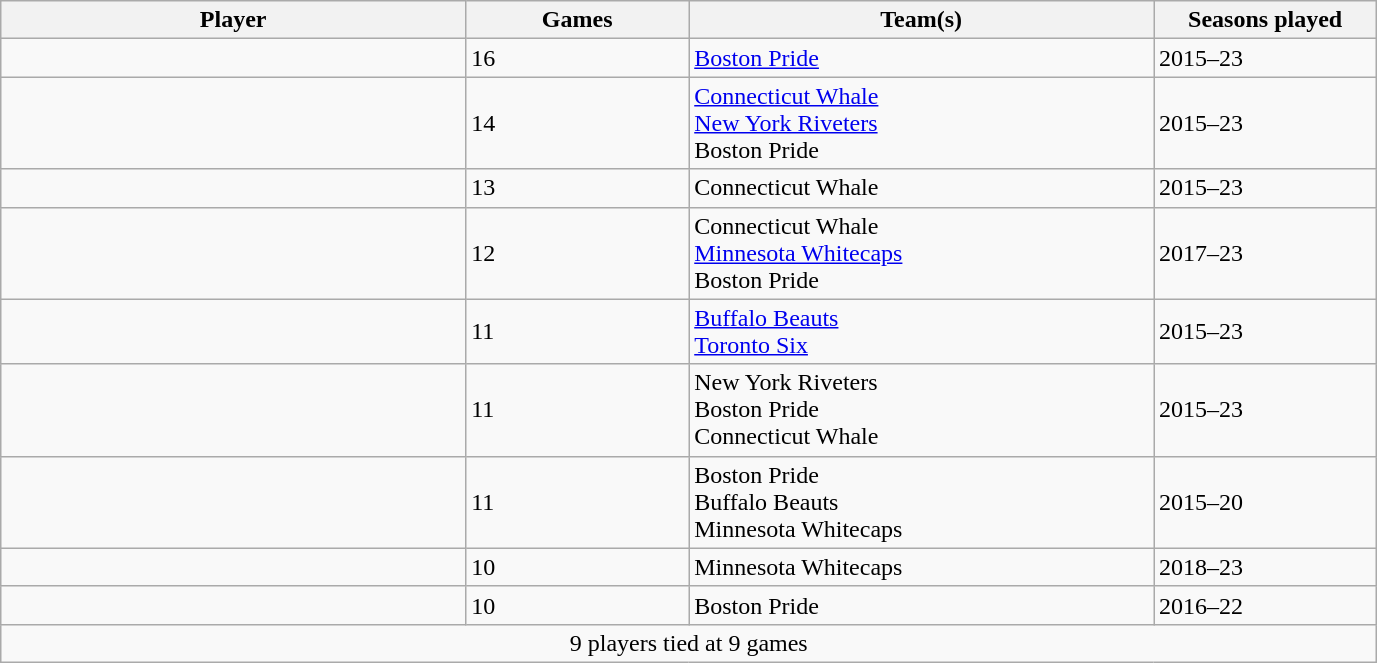<table class="wikitable sortable">
<tr>
<th width="25%">Player</th>
<th width="12%">Games</th>
<th width="25%">Team(s)</th>
<th width="12%">Seasons played</th>
</tr>
<tr>
<td></td>
<td>16</td>
<td><a href='#'>Boston Pride</a></td>
<td>2015–23</td>
</tr>
<tr>
<td></td>
<td>14</td>
<td><a href='#'>Connecticut Whale</a><br><a href='#'>New York Riveters</a><br>Boston Pride</td>
<td>2015–23</td>
</tr>
<tr>
<td></td>
<td>13</td>
<td>Connecticut Whale</td>
<td>2015–23</td>
</tr>
<tr>
<td></td>
<td>12</td>
<td>Connecticut Whale<br><a href='#'>Minnesota Whitecaps</a><br>Boston Pride</td>
<td>2017–23</td>
</tr>
<tr>
<td></td>
<td>11</td>
<td><a href='#'>Buffalo Beauts</a><br><a href='#'>Toronto Six</a></td>
<td>2015–23</td>
</tr>
<tr>
<td></td>
<td>11</td>
<td>New York Riveters<br>Boston Pride<br>Connecticut Whale</td>
<td>2015–23</td>
</tr>
<tr>
<td></td>
<td>11</td>
<td>Boston Pride<br>Buffalo Beauts<br>Minnesota Whitecaps</td>
<td>2015–20</td>
</tr>
<tr>
<td></td>
<td>10</td>
<td>Minnesota Whitecaps</td>
<td>2018–23</td>
</tr>
<tr>
<td></td>
<td>10</td>
<td>Boston Pride</td>
<td>2016–22</td>
</tr>
<tr>
<td colspan="4" align="center">9 players tied at 9 games</td>
</tr>
</table>
